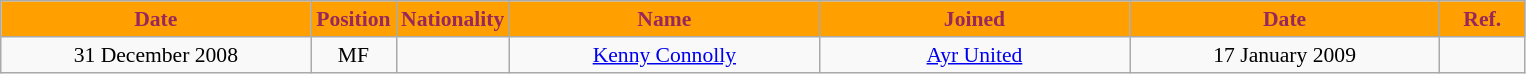<table class="wikitable"  style="text-align:center; font-size:90%; ">
<tr>
<th style="background:#ffa000; color:#98285c; width:200px;">Date</th>
<th style="background:#ffa000; color:#98285c; width:50px;">Position</th>
<th style="background:#ffa000; color:#98285c; width:50px;">Nationality</th>
<th style="background:#ffa000; color:#98285c; width:200px;">Name</th>
<th style="background:#ffa000; color:#98285c; width:200px;">Joined</th>
<th style="background:#ffa000; color:#98285c; width:200px;">Date</th>
<th style="background:#ffa000; color:#98285c; width:50px;">Ref.</th>
</tr>
<tr>
<td>31 December 2008</td>
<td>MF</td>
<td></td>
<td><a href='#'>Kenny Connolly</a></td>
<td><a href='#'>Ayr United</a></td>
<td>17 January 2009</td>
<td></td>
</tr>
</table>
